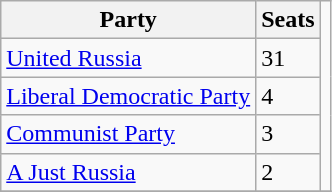<table class="wikitable">
<tr>
<th>Party</th>
<th>Seats</th>
<td rowspan=5></td>
</tr>
<tr>
<td><a href='#'>United Russia</a></td>
<td>31</td>
</tr>
<tr>
<td><a href='#'>Liberal Democratic Party</a></td>
<td>4</td>
</tr>
<tr>
<td><a href='#'>Communist Party</a></td>
<td>3</td>
</tr>
<tr>
<td><a href='#'>A Just Russia</a></td>
<td>2</td>
</tr>
<tr>
</tr>
</table>
